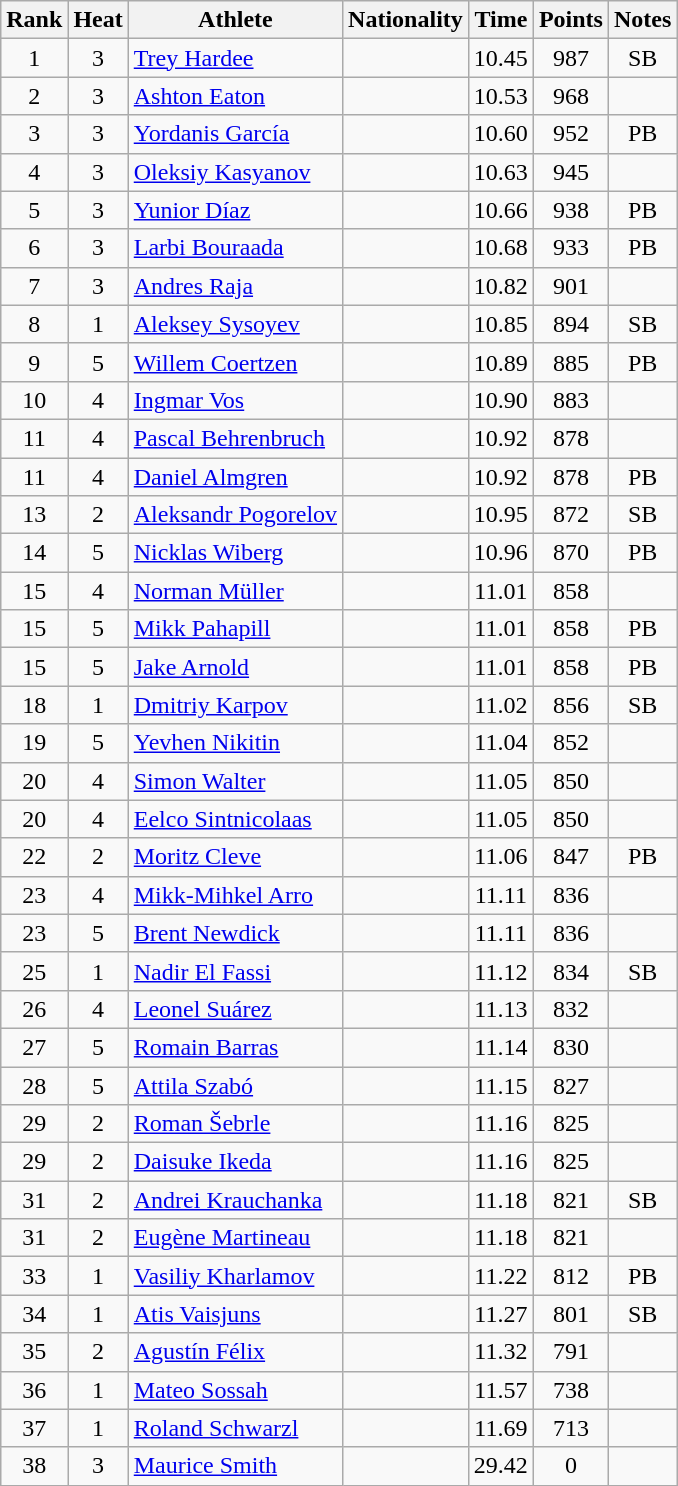<table class="wikitable sortable" style="text-align:center">
<tr>
<th>Rank</th>
<th>Heat</th>
<th>Athlete</th>
<th>Nationality</th>
<th>Time</th>
<th>Points</th>
<th>Notes</th>
</tr>
<tr>
<td>1</td>
<td>3</td>
<td align=left><a href='#'>Trey Hardee</a></td>
<td align=left></td>
<td>10.45</td>
<td>987</td>
<td>SB</td>
</tr>
<tr>
<td>2</td>
<td>3</td>
<td align=left><a href='#'>Ashton Eaton</a></td>
<td align=left></td>
<td>10.53</td>
<td>968</td>
<td></td>
</tr>
<tr>
<td>3</td>
<td>3</td>
<td align=left><a href='#'>Yordanis García</a></td>
<td align=left></td>
<td>10.60</td>
<td>952</td>
<td>PB</td>
</tr>
<tr>
<td>4</td>
<td>3</td>
<td align=left><a href='#'>Oleksiy Kasyanov</a></td>
<td align=left></td>
<td>10.63</td>
<td>945</td>
<td></td>
</tr>
<tr>
<td>5</td>
<td>3</td>
<td align=left><a href='#'>Yunior Díaz</a></td>
<td align=left></td>
<td>10.66</td>
<td>938</td>
<td>PB</td>
</tr>
<tr>
<td>6</td>
<td>3</td>
<td align=left><a href='#'>Larbi Bouraada</a></td>
<td align=left></td>
<td>10.68</td>
<td>933</td>
<td>PB</td>
</tr>
<tr>
<td>7</td>
<td>3</td>
<td align=left><a href='#'>Andres Raja</a></td>
<td align=left></td>
<td>10.82</td>
<td>901</td>
<td></td>
</tr>
<tr>
<td>8</td>
<td>1</td>
<td align=left><a href='#'>Aleksey Sysoyev</a></td>
<td align=left></td>
<td>10.85</td>
<td>894</td>
<td>SB</td>
</tr>
<tr>
<td>9</td>
<td>5</td>
<td align=left><a href='#'>Willem Coertzen</a></td>
<td align=left></td>
<td>10.89</td>
<td>885</td>
<td>PB</td>
</tr>
<tr>
<td>10</td>
<td>4</td>
<td align=left><a href='#'>Ingmar Vos</a></td>
<td align=left></td>
<td>10.90</td>
<td>883</td>
<td></td>
</tr>
<tr>
<td>11</td>
<td>4</td>
<td align=left><a href='#'>Pascal Behrenbruch</a></td>
<td align=left></td>
<td>10.92</td>
<td>878</td>
<td></td>
</tr>
<tr>
<td>11</td>
<td>4</td>
<td align=left><a href='#'>Daniel Almgren</a></td>
<td align=left></td>
<td>10.92</td>
<td>878</td>
<td>PB</td>
</tr>
<tr>
<td>13</td>
<td>2</td>
<td align=left><a href='#'>Aleksandr Pogorelov</a></td>
<td align=left></td>
<td>10.95</td>
<td>872</td>
<td>SB</td>
</tr>
<tr>
<td>14</td>
<td>5</td>
<td align=left><a href='#'>Nicklas Wiberg</a></td>
<td align=left></td>
<td>10.96</td>
<td>870</td>
<td>PB</td>
</tr>
<tr>
<td>15</td>
<td>4</td>
<td align=left><a href='#'>Norman Müller</a></td>
<td align=left></td>
<td>11.01</td>
<td>858</td>
<td></td>
</tr>
<tr>
<td>15</td>
<td>5</td>
<td align=left><a href='#'>Mikk Pahapill</a></td>
<td align=left></td>
<td>11.01</td>
<td>858</td>
<td>PB</td>
</tr>
<tr>
<td>15</td>
<td>5</td>
<td align=left><a href='#'>Jake Arnold</a></td>
<td align=left></td>
<td>11.01</td>
<td>858</td>
<td>PB</td>
</tr>
<tr>
<td>18</td>
<td>1</td>
<td align=left><a href='#'>Dmitriy Karpov</a></td>
<td align=left></td>
<td>11.02</td>
<td>856</td>
<td>SB</td>
</tr>
<tr>
<td>19</td>
<td>5</td>
<td align=left><a href='#'>Yevhen Nikitin</a></td>
<td align=left></td>
<td>11.04</td>
<td>852</td>
<td></td>
</tr>
<tr>
<td>20</td>
<td>4</td>
<td align=left><a href='#'>Simon Walter</a></td>
<td align=left></td>
<td>11.05</td>
<td>850</td>
<td></td>
</tr>
<tr>
<td>20</td>
<td>4</td>
<td align=left><a href='#'>Eelco Sintnicolaas</a></td>
<td align=left></td>
<td>11.05</td>
<td>850</td>
<td></td>
</tr>
<tr>
<td>22</td>
<td>2</td>
<td align=left><a href='#'>Moritz Cleve</a></td>
<td align=left></td>
<td>11.06</td>
<td>847</td>
<td>PB</td>
</tr>
<tr>
<td>23</td>
<td>4</td>
<td align=left><a href='#'>Mikk-Mihkel Arro</a></td>
<td align=left></td>
<td>11.11</td>
<td>836</td>
<td></td>
</tr>
<tr>
<td>23</td>
<td>5</td>
<td align=left><a href='#'>Brent Newdick</a></td>
<td align=left></td>
<td>11.11</td>
<td>836</td>
<td></td>
</tr>
<tr>
<td>25</td>
<td>1</td>
<td align=left><a href='#'>Nadir El Fassi</a></td>
<td align=left></td>
<td>11.12</td>
<td>834</td>
<td>SB</td>
</tr>
<tr>
<td>26</td>
<td>4</td>
<td align=left><a href='#'>Leonel Suárez</a></td>
<td align=left></td>
<td>11.13</td>
<td>832</td>
<td></td>
</tr>
<tr>
<td>27</td>
<td>5</td>
<td align=left><a href='#'>Romain Barras</a></td>
<td align=left></td>
<td>11.14</td>
<td>830</td>
<td></td>
</tr>
<tr>
<td>28</td>
<td>5</td>
<td align=left><a href='#'>Attila Szabó</a></td>
<td align=left></td>
<td>11.15</td>
<td>827</td>
<td></td>
</tr>
<tr>
<td>29</td>
<td>2</td>
<td align=left><a href='#'>Roman Šebrle</a></td>
<td align=left></td>
<td>11.16</td>
<td>825</td>
<td></td>
</tr>
<tr>
<td>29</td>
<td>2</td>
<td align=left><a href='#'>Daisuke Ikeda</a></td>
<td align=left></td>
<td>11.16</td>
<td>825</td>
<td></td>
</tr>
<tr>
<td>31</td>
<td>2</td>
<td align=left><a href='#'>Andrei Krauchanka</a></td>
<td align=left></td>
<td>11.18</td>
<td>821</td>
<td>SB</td>
</tr>
<tr>
<td>31</td>
<td>2</td>
<td align=left><a href='#'>Eugène Martineau</a></td>
<td align=left></td>
<td>11.18</td>
<td>821</td>
<td></td>
</tr>
<tr>
<td>33</td>
<td>1</td>
<td align=left><a href='#'>Vasiliy Kharlamov</a></td>
<td align=left></td>
<td>11.22</td>
<td>812</td>
<td>PB</td>
</tr>
<tr>
<td>34</td>
<td>1</td>
<td align=left><a href='#'>Atis Vaisjuns</a></td>
<td align=left></td>
<td>11.27</td>
<td>801</td>
<td>SB</td>
</tr>
<tr>
<td>35</td>
<td>2</td>
<td align=left><a href='#'>Agustín Félix</a></td>
<td align=left></td>
<td>11.32</td>
<td>791</td>
<td></td>
</tr>
<tr>
<td>36</td>
<td>1</td>
<td align=left><a href='#'>Mateo Sossah</a></td>
<td align=left></td>
<td>11.57</td>
<td>738</td>
<td></td>
</tr>
<tr>
<td>37</td>
<td>1</td>
<td align=left><a href='#'>Roland Schwarzl</a></td>
<td align=left></td>
<td>11.69</td>
<td>713</td>
<td></td>
</tr>
<tr>
<td>38</td>
<td>3</td>
<td align=left><a href='#'>Maurice Smith</a></td>
<td align=left></td>
<td>29.42</td>
<td>0</td>
<td></td>
</tr>
</table>
